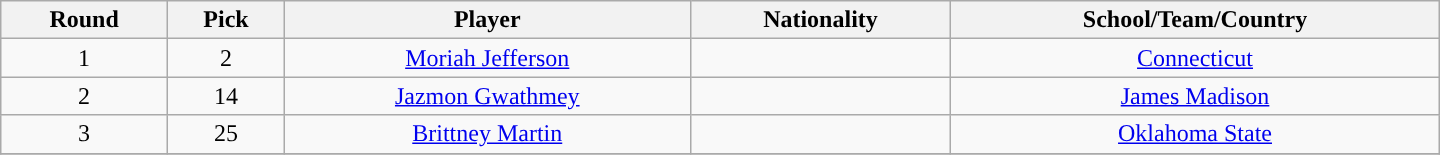<table class="wikitable" style="text-align:center; width:60em">
<tr>
<th>Round</th>
<th>Pick</th>
<th>Player</th>
<th>Nationality</th>
<th>School/Team/Country</th>
</tr>
<tr>
<td>1</td>
<td>2</td>
<td><a href='#'>Moriah Jefferson</a></td>
<td></td>
<td><a href='#'>Connecticut</a></td>
</tr>
<tr>
<td>2</td>
<td>14</td>
<td><a href='#'>Jazmon Gwathmey</a></td>
<td></td>
<td><a href='#'>James Madison</a></td>
</tr>
<tr>
<td>3</td>
<td>25</td>
<td><a href='#'>Brittney Martin</a></td>
<td></td>
<td><a href='#'>Oklahoma State</a></td>
</tr>
<tr>
</tr>
</table>
